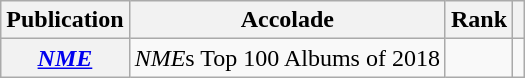<table class="wikitable sortable plainrowheaders">
<tr>
<th scope="col">Publication</th>
<th scope="col">Accolade</th>
<th scope="col">Rank</th>
<th scope="col" class="unsortable"></th>
</tr>
<tr>
<th scope="row"><em><a href='#'>NME</a></em></th>
<td><em>NME</em>s Top 100 Albums of 2018</td>
<td></td>
<td></td>
</tr>
</table>
